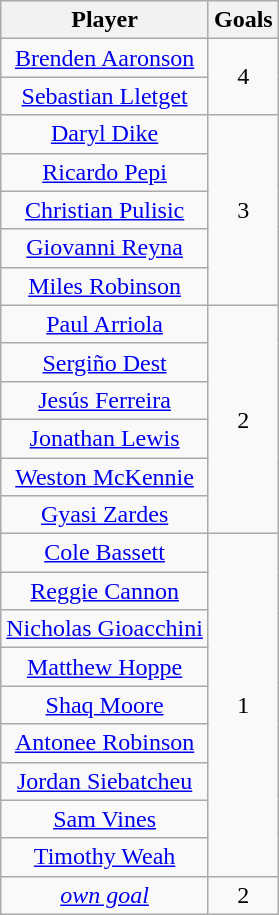<table class="wikitable sortable" style="text-align: center;">
<tr>
<th>Player</th>
<th>Goals</th>
</tr>
<tr>
<td><a href='#'>Brenden Aaronson</a></td>
<td rowspan=2>4</td>
</tr>
<tr>
<td><a href='#'>Sebastian Lletget</a></td>
</tr>
<tr>
<td><a href='#'>Daryl Dike</a></td>
<td rowspan=5>3</td>
</tr>
<tr>
<td><a href='#'>Ricardo Pepi</a></td>
</tr>
<tr>
<td><a href='#'>Christian Pulisic</a></td>
</tr>
<tr>
<td><a href='#'>Giovanni Reyna</a></td>
</tr>
<tr>
<td><a href='#'>Miles Robinson</a></td>
</tr>
<tr>
<td><a href='#'>Paul Arriola</a></td>
<td rowspan=6>2</td>
</tr>
<tr>
<td><a href='#'>Sergiño Dest</a></td>
</tr>
<tr>
<td><a href='#'>Jesús Ferreira</a></td>
</tr>
<tr>
<td><a href='#'>Jonathan Lewis</a></td>
</tr>
<tr>
<td><a href='#'>Weston McKennie</a></td>
</tr>
<tr>
<td><a href='#'>Gyasi Zardes</a></td>
</tr>
<tr>
<td><a href='#'>Cole Bassett</a></td>
<td rowspan=9>1</td>
</tr>
<tr>
<td><a href='#'>Reggie Cannon</a></td>
</tr>
<tr>
<td><a href='#'>Nicholas Gioacchini</a></td>
</tr>
<tr>
<td><a href='#'>Matthew Hoppe</a></td>
</tr>
<tr>
<td><a href='#'>Shaq Moore</a></td>
</tr>
<tr>
<td><a href='#'>Antonee Robinson</a></td>
</tr>
<tr>
<td><a href='#'>Jordan Siebatcheu</a></td>
</tr>
<tr>
<td><a href='#'>Sam Vines</a></td>
</tr>
<tr>
<td><a href='#'>Timothy Weah</a></td>
</tr>
<tr>
<td><em><a href='#'>own goal</a></em></td>
<td>2</td>
</tr>
</table>
